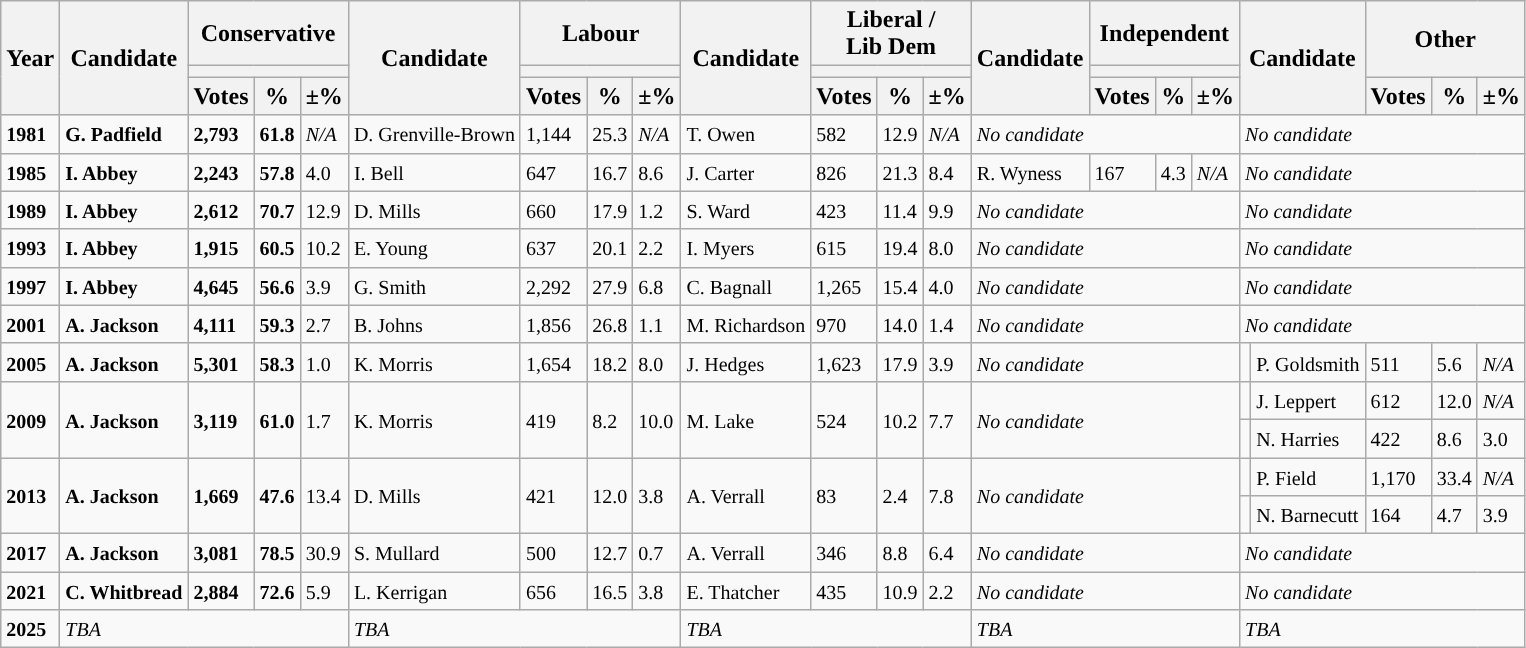<table class="wikitable">
<tr>
<th rowspan="3">Year</th>
<th rowspan="3">Candidate</th>
<th colspan="3">Conservative</th>
<th rowspan="3">Candidate</th>
<th colspan="3">Labour</th>
<th rowspan="3">Candidate</th>
<th colspan="3">Liberal /<br>Lib Dem</th>
<th rowspan="3">Candidate</th>
<th colspan="3">Independent</th>
<th colspan="2" rowspan="3">Candidate</th>
<th colspan="3" rowspan="2">Other</th>
</tr>
<tr>
<th colspan="3" style="background:"></th>
<th colspan="3" style="background:"></th>
<th colspan="3" style="background:"></th>
<th colspan="3" style="background:"></th>
</tr>
<tr>
<th>Votes</th>
<th>%</th>
<th><strong>±%</strong></th>
<th>Votes</th>
<th>%</th>
<th><strong>±%</strong></th>
<th>Votes</th>
<th>%</th>
<th><strong>±%</strong></th>
<th>Votes</th>
<th>%</th>
<th><strong>±%</strong></th>
<th>Votes</th>
<th>%</th>
<th><strong>±%</strong></th>
</tr>
<tr>
<td><small><strong>1981</strong></small></td>
<td><small><strong>G. Padfield</strong></small></td>
<td><small><strong>2,793</strong></small></td>
<td><small><strong>61.8</strong></small></td>
<td><em><small>N/A</small></em></td>
<td><small>D. Grenville-Brown</small></td>
<td><small>1,144</small></td>
<td><small>25.3</small></td>
<td><em><small>N/A</small></em></td>
<td><small>T. Owen</small></td>
<td><small>582</small></td>
<td><small>12.9</small></td>
<td><em><small>N/A</small></em></td>
<td colspan="4"><em><small>No candidate</small></em></td>
<td colspan="5"><em><small>No candidate</small></em></td>
</tr>
<tr>
<td><small><strong>1985</strong></small></td>
<td><small><strong>I. Abbey</strong></small></td>
<td><small><strong>2,243</strong></small></td>
<td><small><strong>57.8</strong></small></td>
<td><small>4.0</small></td>
<td><small>I. Bell</small></td>
<td><small>647</small></td>
<td><small>16.7</small></td>
<td><small>8.6</small></td>
<td><small>J. Carter</small></td>
<td><small>826</small></td>
<td><small>21.3</small></td>
<td><small>8.4</small></td>
<td><small>R. Wyness</small></td>
<td><small>167</small></td>
<td><small>4.3</small></td>
<td><em><small>N/A</small></em></td>
<td colspan="5"><em><small>No candidate</small></em></td>
</tr>
<tr>
<td><small><strong>1989</strong></small></td>
<td><small><strong>I. Abbey</strong></small></td>
<td><small><strong>2,612</strong></small></td>
<td><small><strong>70.7</strong></small></td>
<td><small>12.9</small></td>
<td><small>D. Mills</small></td>
<td><small>660</small></td>
<td><small>17.9</small></td>
<td><small>1.2</small></td>
<td><small>S. Ward</small></td>
<td><small>423</small></td>
<td><small>11.4</small></td>
<td><small>9.9</small></td>
<td colspan="4"><em><small>No candidate</small></em></td>
<td colspan="5"><em><small>No candidate</small></em></td>
</tr>
<tr>
<td><small><strong>1993</strong></small></td>
<td><small><strong>I. Abbey</strong></small></td>
<td><small><strong>1,915</strong></small></td>
<td><small><strong>60.5</strong></small></td>
<td><small>10.2</small></td>
<td><small>E. Young</small></td>
<td><small>637</small></td>
<td><small>20.1</small></td>
<td><small>2.2</small></td>
<td><small>I. Myers</small></td>
<td><small>615</small></td>
<td><small>19.4</small></td>
<td><small>8.0</small></td>
<td colspan="4"><em><small>No candidate</small></em></td>
<td colspan="5"><em><small>No candidate</small></em></td>
</tr>
<tr>
<td><small><strong>1997</strong></small></td>
<td><small><strong>I. Abbey</strong></small></td>
<td><small><strong>4,645</strong></small></td>
<td><small><strong>56.6</strong></small></td>
<td><small>3.9</small></td>
<td><small>G. Smith</small></td>
<td><small>2,292</small></td>
<td><small>27.9</small></td>
<td><small>6.8</small></td>
<td><small>C. Bagnall</small></td>
<td><small>1,265</small></td>
<td><small>15.4</small></td>
<td><small>4.0</small></td>
<td colspan="4"><em><small>No candidate</small></em></td>
<td colspan="5"><em><small>No candidate</small></em></td>
</tr>
<tr>
<td><small><strong>2001</strong></small></td>
<td><small><strong>A. Jackson</strong></small></td>
<td><small><strong>4,111</strong></small></td>
<td><small><strong>59.3</strong></small></td>
<td><small>2.7</small></td>
<td><small>B. Johns</small></td>
<td><small>1,856</small></td>
<td><small>26.8</small></td>
<td><small>1.1</small></td>
<td><small>M. Richardson</small></td>
<td><small>970</small></td>
<td><small>14.0</small></td>
<td><small>1.4</small></td>
<td colspan="4"><em><small>No candidate</small></em></td>
<td colspan="5"><em><small>No candidate</small></em></td>
</tr>
<tr>
<td><small><strong>2005</strong></small></td>
<td><small><strong>A. Jackson</strong></small></td>
<td><small><strong>5,301</strong></small></td>
<td><small><strong>58.3</strong></small></td>
<td><small>1.0</small></td>
<td><small>K. Morris</small></td>
<td><small>1,654</small></td>
<td><small>18.2</small></td>
<td><small>8.0</small></td>
<td><small>J. Hedges</small></td>
<td><small>1,623</small></td>
<td><small>17.9</small></td>
<td><small>3.9</small></td>
<td colspan="4"><em><small>No candidate</small></em></td>
<td style="background:"></td>
<td><small>P. Goldsmith</small></td>
<td><small>511</small></td>
<td><small>5.6</small></td>
<td><em><small>N/A</small></em></td>
</tr>
<tr>
<td rowspan="2"><small><strong>2009</strong></small></td>
<td rowspan="2"><small><strong>A. Jackson</strong></small></td>
<td rowspan="2"><small><strong>3,119</strong></small></td>
<td rowspan="2"><small><strong>61.0</strong></small></td>
<td rowspan="2"><small>1.7</small></td>
<td rowspan="2"><small>K. Morris</small></td>
<td rowspan="2"><small>419</small></td>
<td rowspan="2"><small>8.2</small></td>
<td rowspan="2"><small>10.0</small></td>
<td rowspan="2"><small>M. Lake</small></td>
<td rowspan="2"><small>524</small></td>
<td rowspan="2"><small>10.2</small></td>
<td rowspan="2"><small>7.7</small></td>
<td colspan="4" rowspan="2"><em><small>No candidate</small></em></td>
<td style="background:"></td>
<td><small>J. Leppert</small></td>
<td><small>612</small></td>
<td><small>12.0</small></td>
<td><em><small>N/A</small></em></td>
</tr>
<tr>
<td style="background:"></td>
<td><small>N. Harries</small></td>
<td><small>422</small></td>
<td><small>8.6</small></td>
<td><small>3.0</small></td>
</tr>
<tr>
<td rowspan="2"><small><strong>2013</strong></small></td>
<td rowspan="2"><small><strong>A. Jackson</strong></small></td>
<td rowspan="2"><small><strong>1,669</strong></small></td>
<td rowspan="2"><small><strong>47.6</strong></small></td>
<td rowspan="2"><small>13.4</small></td>
<td rowspan="2"><small>D. Mills</small></td>
<td rowspan="2"><small>421</small></td>
<td rowspan="2"><small>12.0</small></td>
<td rowspan="2"><small>3.8</small></td>
<td rowspan="2"><small>A. Verrall</small></td>
<td rowspan="2"><small>83</small></td>
<td rowspan="2"><small>2.4</small></td>
<td rowspan="2"><small>7.8</small></td>
<td colspan="4" rowspan="2"><em><small>No candidate</small></em></td>
<td style="background:"></td>
<td><small>P. Field</small></td>
<td><small>1,170</small></td>
<td><small>33.4</small></td>
<td><em><small>N/A</small></em></td>
</tr>
<tr>
<td style="background:"></td>
<td><small>N. Barnecutt</small></td>
<td><small>164</small></td>
<td><small>4.7</small></td>
<td><small>3.9</small></td>
</tr>
<tr>
<td><small><strong>2017</strong></small></td>
<td><small><strong>A. Jackson</strong></small></td>
<td><small><strong>3,081</strong></small></td>
<td><small><strong>78.5</strong></small></td>
<td><small>30.9</small></td>
<td><small>S. Mullard</small></td>
<td><small>500</small></td>
<td><small>12.7</small></td>
<td><small>0.7</small></td>
<td><small>A. Verrall</small></td>
<td><small>346</small></td>
<td><small>8.8</small></td>
<td><small>6.4</small></td>
<td colspan="4"><em><small>No candidate</small></em></td>
<td colspan="5"><em><small>No candidate</small></em></td>
</tr>
<tr>
<td><small><strong>2021</strong></small></td>
<td><small><strong>C. Whitbread</strong></small></td>
<td><small><strong>2,884</strong></small></td>
<td><small><strong>72.6</strong></small></td>
<td><small>5.9</small></td>
<td><small>L. Kerrigan</small></td>
<td><small>656</small></td>
<td><small>16.5</small></td>
<td><small>3.8</small></td>
<td><small>E. Thatcher</small></td>
<td><small>435</small></td>
<td><small>10.9</small></td>
<td><small>2.2</small></td>
<td colspan="4"><em><small>No candidate</small></em></td>
<td colspan="5"><em><small>No candidate</small></em></td>
</tr>
<tr>
<td><small><strong>2025</strong></small></td>
<td colspan="4"><small><em>TBA</em></small></td>
<td colspan="4"><small><em>TBA</em></small></td>
<td colspan="4"><small><em>TBA</em></small></td>
<td colspan="4"><small><em>TBA</em></small></td>
<td colspan="5"><small><em>TBA</em></small></td>
</tr>
</table>
